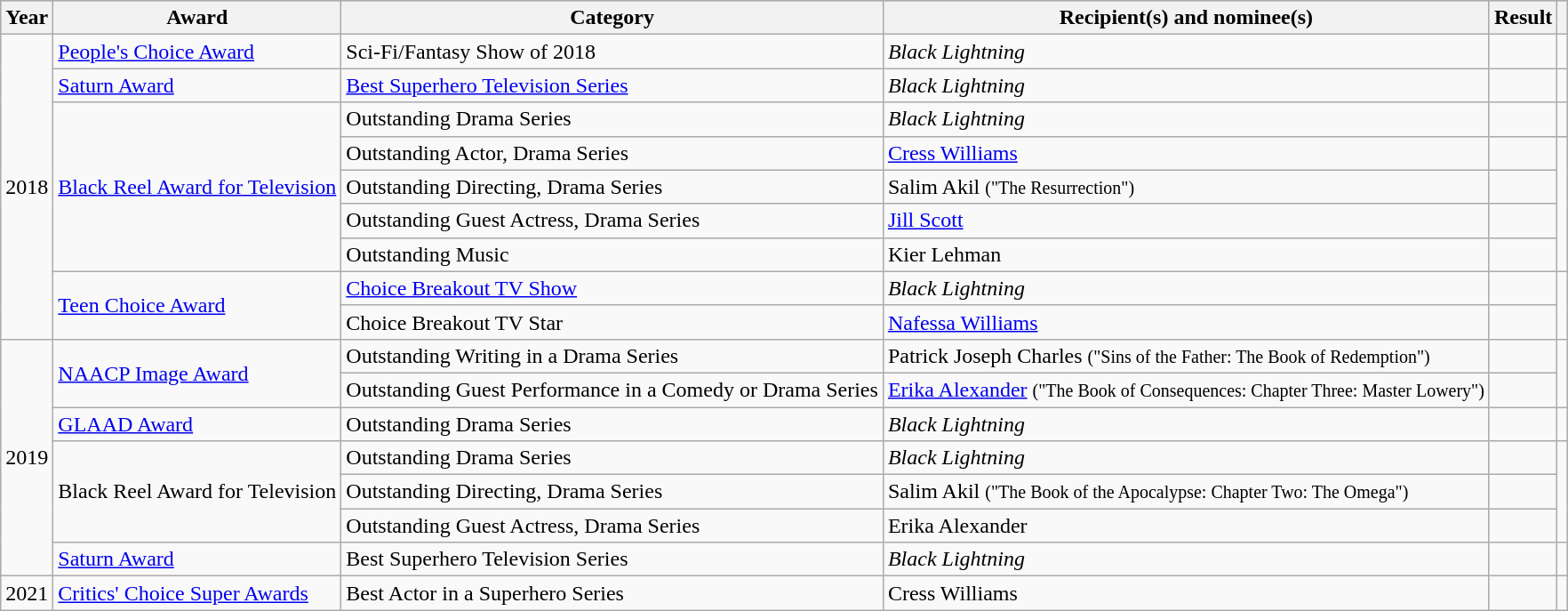<table class="wikitable sortable plainrowheaders">
<tr style="background:#ccc; text-align:center;">
<th scope="col">Year</th>
<th scope="col">Award</th>
<th scope="col">Category</th>
<th scope="col">Recipient(s) and nominee(s)</th>
<th scope="col">Result</th>
<th scope="col" class="unsortable"></th>
</tr>
<tr>
<td rowspan="9">2018</td>
<td><a href='#'>People's Choice Award</a></td>
<td>Sci-Fi/Fantasy Show of 2018</td>
<td><em>Black Lightning</em></td>
<td></td>
<td style="text-align:center;"></td>
</tr>
<tr>
<td><a href='#'>Saturn Award</a></td>
<td><a href='#'>Best Superhero Television Series</a></td>
<td><em>Black Lightning</em></td>
<td></td>
<td style="text-align:center;"></td>
</tr>
<tr>
<td rowspan="5"><a href='#'>Black Reel Award for Television</a></td>
<td>Outstanding Drama Series</td>
<td><em>Black Lightning</em></td>
<td></td>
<td style="text-align:center;"></td>
</tr>
<tr>
<td>Outstanding Actor, Drama Series</td>
<td><a href='#'>Cress Williams</a></td>
<td></td>
<td style="text-align:center;" rowspan="4"></td>
</tr>
<tr>
<td>Outstanding Directing, Drama Series</td>
<td>Salim Akil <small>("The Resurrection")</small></td>
<td></td>
</tr>
<tr>
<td>Outstanding Guest Actress, Drama Series</td>
<td><a href='#'>Jill Scott</a></td>
<td></td>
</tr>
<tr>
<td>Outstanding Music</td>
<td>Kier Lehman</td>
<td></td>
</tr>
<tr>
<td rowspan="2"><a href='#'>Teen Choice Award</a></td>
<td><a href='#'>Choice Breakout TV Show</a></td>
<td><em>Black Lightning</em></td>
<td></td>
<td style="text-align:center;" rowspan="2"></td>
</tr>
<tr>
<td>Choice Breakout TV Star</td>
<td><a href='#'>Nafessa Williams</a></td>
<td></td>
</tr>
<tr>
<td rowspan="7">2019</td>
<td rowspan="2"><a href='#'>NAACP Image Award</a></td>
<td>Outstanding Writing in a Drama Series</td>
<td>Patrick Joseph Charles <small>("Sins of the Father: The Book of Redemption")</small></td>
<td></td>
<td style="text-align:center;" rowspan="2"></td>
</tr>
<tr>
<td>Outstanding Guest Performance in a Comedy or Drama Series</td>
<td><a href='#'>Erika Alexander</a> <small>("The Book of Consequences: Chapter Three: Master Lowery")</small></td>
<td></td>
</tr>
<tr>
<td><a href='#'>GLAAD Award</a></td>
<td>Outstanding Drama Series</td>
<td><em>Black Lightning</em></td>
<td></td>
<td style="text-align:center;"></td>
</tr>
<tr>
<td rowspan="3">Black Reel Award for Television</td>
<td>Outstanding Drama Series</td>
<td><em>Black Lightning</em></td>
<td></td>
<td style="text-align:center;" rowspan="3"></td>
</tr>
<tr>
<td>Outstanding Directing, Drama Series</td>
<td>Salim Akil <small>("The Book of the Apocalypse: Chapter Two: The Omega")</small></td>
<td></td>
</tr>
<tr>
<td>Outstanding Guest Actress, Drama Series</td>
<td>Erika Alexander</td>
<td></td>
</tr>
<tr>
<td><a href='#'>Saturn Award</a></td>
<td>Best Superhero Television Series</td>
<td><em>Black Lightning</em></td>
<td></td>
<td style="text-align:center;"></td>
</tr>
<tr>
<td>2021</td>
<td><a href='#'>Critics' Choice Super Awards</a></td>
<td>Best Actor in a Superhero Series</td>
<td>Cress Williams</td>
<td></td>
<td style="text-align:center;"></td>
</tr>
</table>
